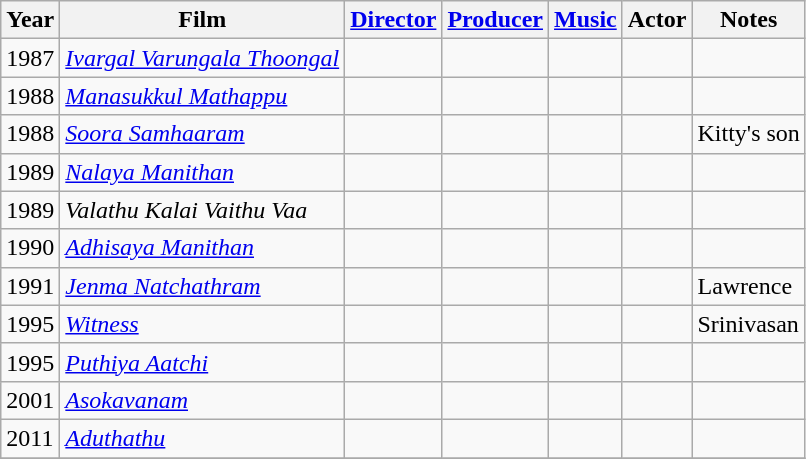<table class="wikitable sortable">
<tr>
<th>Year</th>
<th>Film</th>
<th><a href='#'>Director</a></th>
<th><a href='#'>Producer</a></th>
<th><a href='#'>Music</a></th>
<th>Actor</th>
<th>Notes</th>
</tr>
<tr>
<td>1987</td>
<td><em><a href='#'>Ivargal Varungala Thoongal</a></em></td>
<td style="text-align:center;"></td>
<td style="text-align:center;"></td>
<td style="text-align:center;"></td>
<td style="text-align:center;"></td>
<td></td>
</tr>
<tr>
<td>1988</td>
<td><em><a href='#'>Manasukkul Mathappu</a></em></td>
<td style="text-align:center;"></td>
<td style="text-align:center;"></td>
<td style="text-align:center;"></td>
<td style="text-align:center;"></td>
<td></td>
</tr>
<tr>
<td>1988</td>
<td><em><a href='#'>Soora Samhaaram</a></em></td>
<td style="text-align:center;"></td>
<td style="text-align:center;"></td>
<td style="text-align:center;"></td>
<td style="text-align:center;"></td>
<td>Kitty's son</td>
</tr>
<tr>
<td>1989</td>
<td><em><a href='#'>Nalaya Manithan</a></em></td>
<td style="text-align:center;"></td>
<td style="text-align:center;"></td>
<td style="text-align:center;"></td>
<td style="text-align:center;"></td>
<td></td>
</tr>
<tr>
<td>1989</td>
<td><em>Valathu Kalai Vaithu Vaa</em></td>
<td style="text-align:center;"></td>
<td style="text-align:center;"></td>
<td style="text-align:center;"></td>
<td style="text-align:center;"></td>
<td></td>
</tr>
<tr>
<td>1990</td>
<td><em><a href='#'>Adhisaya Manithan</a></em></td>
<td style="text-align:center;"></td>
<td style="text-align:center;"></td>
<td style="text-align:center;"></td>
<td style="text-align:center;"></td>
<td></td>
</tr>
<tr>
<td>1991</td>
<td><em><a href='#'>Jenma Natchathram</a></em></td>
<td style="text-align:center;"></td>
<td style="text-align:center;"></td>
<td style="text-align:center;"></td>
<td style="text-align:center;"></td>
<td>Lawrence</td>
</tr>
<tr>
<td>1995</td>
<td><em><a href='#'>Witness</a></em></td>
<td style="text-align:center;"></td>
<td style="text-align:center;"></td>
<td style="text-align:center;"></td>
<td style="text-align:center;"></td>
<td>Srinivasan</td>
</tr>
<tr>
<td>1995</td>
<td><em><a href='#'>Puthiya Aatchi</a></em></td>
<td style="text-align:center;"></td>
<td style="text-align:center;"></td>
<td style="text-align:center;"></td>
<td style="text-align:center;"></td>
<td></td>
</tr>
<tr>
<td>2001</td>
<td><em><a href='#'>Asokavanam</a></em></td>
<td style="text-align:center;"></td>
<td style="text-align:center;"></td>
<td style="text-align:center;"></td>
<td style="text-align:center;"></td>
<td></td>
</tr>
<tr>
<td>2011</td>
<td><em><a href='#'>Aduthathu</a></em></td>
<td style="text-align:center;"></td>
<td style="text-align:center;"></td>
<td style="text-align:center;"></td>
<td style="text-align:center;"></td>
<td></td>
</tr>
<tr>
</tr>
</table>
